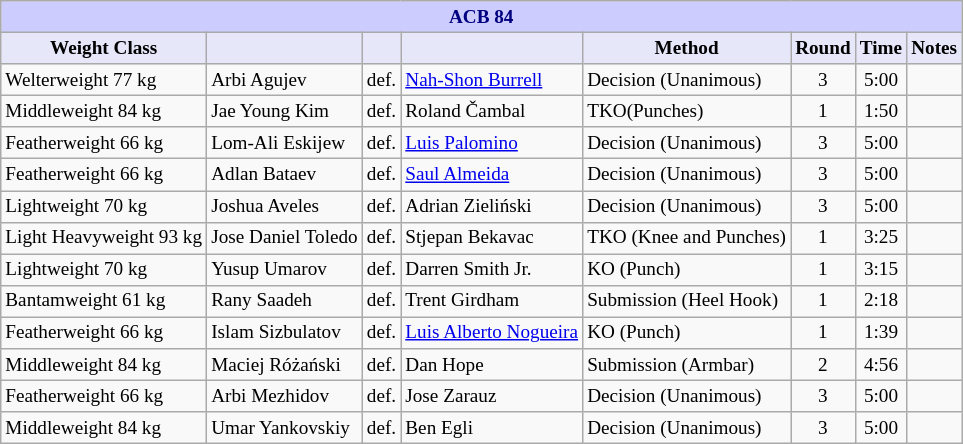<table class="wikitable" style="font-size: 80%;">
<tr>
<th colspan="8" style="background-color: #ccf; color: #000080; text-align: center;"><strong>ACB 84</strong></th>
</tr>
<tr>
<th colspan="1" style="background-color: #E6E8FA; color: #000000; text-align: center;">Weight Class</th>
<th colspan="1" style="background-color: #E6E8FA; color: #000000; text-align: center;"></th>
<th colspan="1" style="background-color: #E6E8FA; color: #000000; text-align: center;"></th>
<th colspan="1" style="background-color: #E6E8FA; color: #000000; text-align: center;"></th>
<th colspan="1" style="background-color: #E6E8FA; color: #000000; text-align: center;">Method</th>
<th colspan="1" style="background-color: #E6E8FA; color: #000000; text-align: center;">Round</th>
<th colspan="1" style="background-color: #E6E8FA; color: #000000; text-align: center;">Time</th>
<th colspan="1" style="background-color: #E6E8FA; color: #000000; text-align: center;">Notes</th>
</tr>
<tr>
<td>Welterweight 77 kg</td>
<td> Arbi Agujev</td>
<td>def.</td>
<td> <a href='#'>Nah-Shon Burrell</a></td>
<td>Decision (Unanimous)</td>
<td align=center>3</td>
<td align=center>5:00</td>
<td></td>
</tr>
<tr>
<td>Middleweight 84 kg</td>
<td> Jae Young Kim</td>
<td>def.</td>
<td> Roland Čambal</td>
<td>TKO(Punches)</td>
<td align=center>1</td>
<td align=center>1:50</td>
<td></td>
</tr>
<tr>
<td>Featherweight 66 kg</td>
<td> Lom-Ali Eskijew</td>
<td>def.</td>
<td> <a href='#'>Luis Palomino</a></td>
<td>Decision (Unanimous)</td>
<td align=center>3</td>
<td align=center>5:00</td>
<td></td>
</tr>
<tr>
<td>Featherweight 66 kg</td>
<td> Adlan Bataev</td>
<td>def.</td>
<td> <a href='#'>Saul Almeida</a></td>
<td>Decision (Unanimous)</td>
<td align=center>3</td>
<td align=center>5:00</td>
<td></td>
</tr>
<tr>
<td>Lightweight 70 kg</td>
<td> Joshua Aveles</td>
<td>def.</td>
<td> Adrian Zieliński</td>
<td>Decision (Unanimous)</td>
<td align=center>3</td>
<td align=center>5:00</td>
<td></td>
</tr>
<tr>
<td>Light Heavyweight 93 kg</td>
<td> Jose Daniel Toledo</td>
<td>def.</td>
<td> Stjepan Bekavac</td>
<td>TKO (Knee and Punches)</td>
<td align=center>1</td>
<td align=center>3:25</td>
<td></td>
</tr>
<tr>
<td>Lightweight 70 kg</td>
<td> Yusup Umarov</td>
<td>def.</td>
<td> Darren Smith Jr.</td>
<td>KO (Punch)</td>
<td align=center>1</td>
<td align=center>3:15</td>
<td></td>
</tr>
<tr>
<td>Bantamweight 61 kg</td>
<td> Rany Saadeh</td>
<td>def.</td>
<td> Trent Girdham</td>
<td>Submission (Heel Hook)</td>
<td align=center>1</td>
<td align=center>2:18</td>
<td></td>
</tr>
<tr>
<td>Featherweight 66 kg</td>
<td> Islam Sizbulatov</td>
<td>def.</td>
<td> <a href='#'>Luis Alberto Nogueira</a></td>
<td>KO (Punch)</td>
<td align=center>1</td>
<td align=center>1:39</td>
<td></td>
</tr>
<tr>
<td>Middleweight 84 kg</td>
<td> Maciej Różański</td>
<td>def.</td>
<td> Dan Hope</td>
<td>Submission (Armbar)</td>
<td align=center>2</td>
<td align=center>4:56</td>
<td></td>
</tr>
<tr>
<td>Featherweight 66 kg</td>
<td> Arbi Mezhidov</td>
<td>def.</td>
<td> Jose Zarauz</td>
<td>Decision (Unanimous)</td>
<td align=center>3</td>
<td align=center>5:00</td>
<td></td>
</tr>
<tr>
<td>Middleweight 84 kg</td>
<td> Umar Yankovskiy</td>
<td>def.</td>
<td> Ben Egli</td>
<td>Decision (Unanimous)</td>
<td align=center>3</td>
<td align=center>5:00</td>
<td></td>
</tr>
</table>
